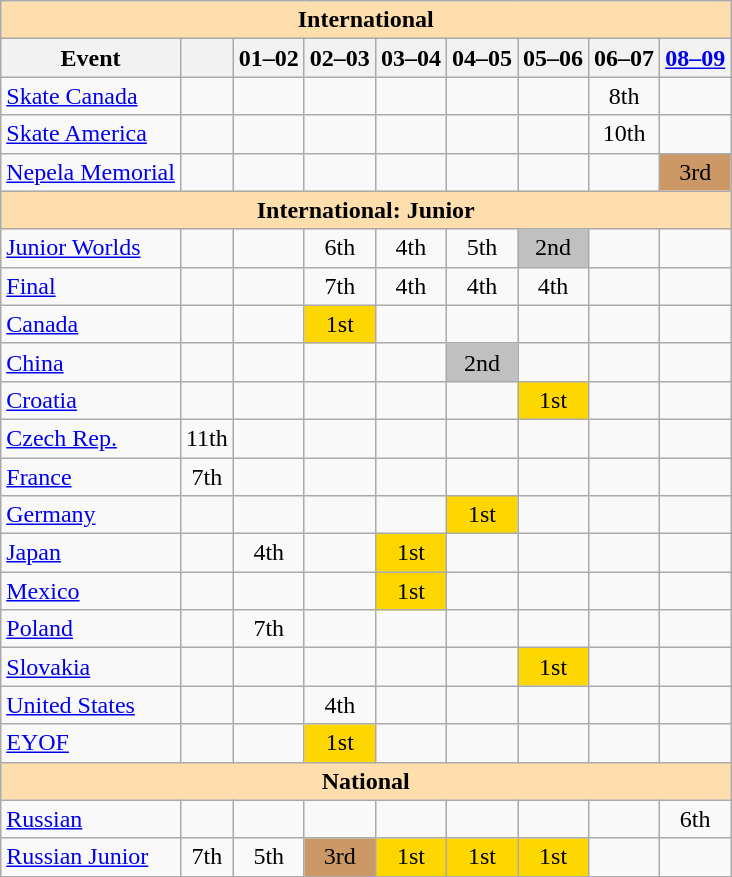<table class="wikitable" style="text-align:center">
<tr>
<th style="background-color: #ffdead; " colspan=9 align=center>International</th>
</tr>
<tr>
<th>Event</th>
<th></th>
<th>01–02</th>
<th>02–03</th>
<th>03–04</th>
<th>04–05</th>
<th>05–06</th>
<th>06–07</th>
<th><a href='#'>08–09</a></th>
</tr>
<tr>
<td align=left> <a href='#'>Skate Canada</a></td>
<td></td>
<td></td>
<td></td>
<td></td>
<td></td>
<td></td>
<td>8th</td>
<td></td>
</tr>
<tr>
<td align=left> <a href='#'>Skate America</a></td>
<td></td>
<td></td>
<td></td>
<td></td>
<td></td>
<td></td>
<td>10th</td>
<td></td>
</tr>
<tr>
<td align=left><a href='#'>Nepela Memorial</a></td>
<td></td>
<td></td>
<td></td>
<td></td>
<td></td>
<td></td>
<td></td>
<td bgcolor=cc9966>3rd</td>
</tr>
<tr>
<th style="background-color: #ffdead; " colspan=9 align=center>International: Junior</th>
</tr>
<tr>
<td align=left><a href='#'>Junior Worlds</a></td>
<td></td>
<td></td>
<td>6th</td>
<td>4th</td>
<td>5th</td>
<td bgcolor=silver>2nd</td>
<td></td>
<td></td>
</tr>
<tr>
<td align=left> <a href='#'>Final</a></td>
<td></td>
<td></td>
<td>7th</td>
<td>4th</td>
<td>4th</td>
<td>4th</td>
<td></td>
<td></td>
</tr>
<tr>
<td align=left> <a href='#'>Canada</a></td>
<td></td>
<td></td>
<td bgcolor=gold>1st</td>
<td></td>
<td></td>
<td></td>
<td></td>
<td></td>
</tr>
<tr>
<td align=left> <a href='#'>China</a></td>
<td></td>
<td></td>
<td></td>
<td></td>
<td bgcolor=silver>2nd</td>
<td></td>
<td></td>
<td></td>
</tr>
<tr>
<td align=left> <a href='#'>Croatia</a></td>
<td></td>
<td></td>
<td></td>
<td></td>
<td></td>
<td bgcolor=gold>1st</td>
<td></td>
<td></td>
</tr>
<tr>
<td align=left> <a href='#'>Czech Rep.</a></td>
<td>11th</td>
<td></td>
<td></td>
<td></td>
<td></td>
<td></td>
<td></td>
<td></td>
</tr>
<tr>
<td align=left> <a href='#'>France</a></td>
<td>7th</td>
<td></td>
<td></td>
<td></td>
<td></td>
<td></td>
<td></td>
<td></td>
</tr>
<tr>
<td align=left> <a href='#'>Germany</a></td>
<td></td>
<td></td>
<td></td>
<td></td>
<td bgcolor=gold>1st</td>
<td></td>
<td></td>
<td></td>
</tr>
<tr>
<td align=left> <a href='#'>Japan</a></td>
<td></td>
<td>4th</td>
<td></td>
<td bgcolor=gold>1st</td>
<td></td>
<td></td>
<td></td>
<td></td>
</tr>
<tr>
<td align=left> <a href='#'>Mexico</a></td>
<td></td>
<td></td>
<td></td>
<td bgcolor=gold>1st</td>
<td></td>
<td></td>
<td></td>
<td></td>
</tr>
<tr>
<td align=left> <a href='#'>Poland</a></td>
<td></td>
<td>7th</td>
<td></td>
<td></td>
<td></td>
<td></td>
<td></td>
<td></td>
</tr>
<tr>
<td align=left> <a href='#'>Slovakia</a></td>
<td></td>
<td></td>
<td></td>
<td></td>
<td></td>
<td bgcolor=gold>1st</td>
<td></td>
<td></td>
</tr>
<tr>
<td align=left> <a href='#'>United States</a></td>
<td></td>
<td></td>
<td>4th</td>
<td></td>
<td></td>
<td></td>
<td></td>
<td></td>
</tr>
<tr>
<td align=left><a href='#'>EYOF</a></td>
<td></td>
<td></td>
<td bgcolor=gold>1st</td>
<td></td>
<td></td>
<td></td>
<td></td>
<td></td>
</tr>
<tr>
<th style="background-color: #ffdead; " colspan=9 align=center>National</th>
</tr>
<tr>
<td align=left><a href='#'>Russian</a></td>
<td></td>
<td></td>
<td></td>
<td></td>
<td></td>
<td></td>
<td></td>
<td>6th</td>
</tr>
<tr>
<td align=left><a href='#'>Russian Junior</a></td>
<td>7th</td>
<td>5th</td>
<td bgcolor=cc9966>3rd</td>
<td bgcolor=gold>1st</td>
<td bgcolor=gold>1st</td>
<td bgcolor=gold>1st</td>
<td></td>
<td></td>
</tr>
</table>
